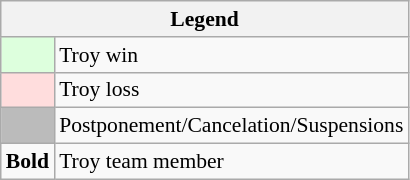<table class="wikitable" style="font-size:90%">
<tr>
<th colspan="2">Legend</th>
</tr>
<tr>
<td bgcolor="#ddffdd"> </td>
<td>Troy win</td>
</tr>
<tr>
<td bgcolor="#ffdddd"> </td>
<td>Troy loss</td>
</tr>
<tr>
<td bgcolor="#bbbbbb"> </td>
<td>Postponement/Cancelation/Suspensions</td>
</tr>
<tr>
<td><strong>Bold</strong></td>
<td>Troy team member</td>
</tr>
</table>
